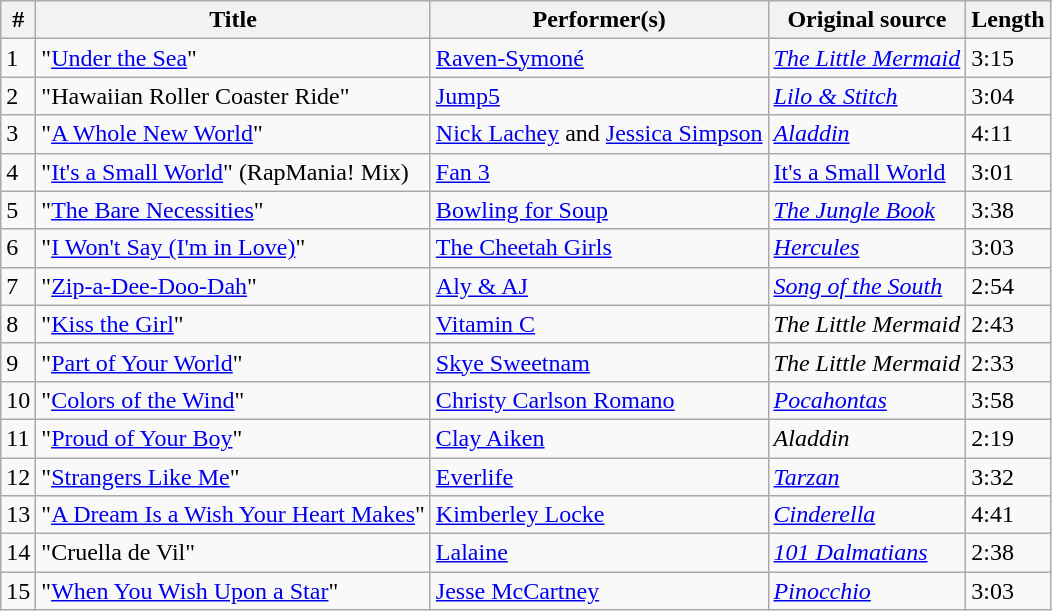<table class="wikitable" style="font-size: 100%">
<tr>
<th>#</th>
<th>Title</th>
<th>Performer(s)</th>
<th>Original source</th>
<th>Length</th>
</tr>
<tr>
<td>1</td>
<td>"<a href='#'>Under the Sea</a>"</td>
<td><a href='#'>Raven-Symoné</a></td>
<td><em><a href='#'>The Little Mermaid</a></em></td>
<td>3:15</td>
</tr>
<tr>
<td>2</td>
<td>"Hawaiian Roller Coaster Ride"</td>
<td><a href='#'>Jump5</a></td>
<td><em><a href='#'>Lilo & Stitch</a></em></td>
<td>3:04</td>
</tr>
<tr>
<td>3</td>
<td>"<a href='#'>A Whole New World</a>"</td>
<td><a href='#'>Nick Lachey</a> and <a href='#'>Jessica Simpson</a></td>
<td><em><a href='#'>Aladdin</a></em></td>
<td>4:11</td>
</tr>
<tr>
<td>4</td>
<td>"<a href='#'>It's a Small World</a>" (RapMania! Mix)</td>
<td><a href='#'>Fan 3</a></td>
<td><a href='#'>It's a Small World</a></td>
<td>3:01</td>
</tr>
<tr>
<td>5</td>
<td>"<a href='#'>The Bare Necessities</a>"</td>
<td><a href='#'>Bowling for Soup</a></td>
<td><em><a href='#'>The Jungle Book</a></em></td>
<td>3:38</td>
</tr>
<tr>
<td>6</td>
<td>"<a href='#'>I Won't Say (I'm in Love)</a>"</td>
<td><a href='#'>The Cheetah Girls</a></td>
<td><em><a href='#'>Hercules</a></em></td>
<td>3:03</td>
</tr>
<tr>
<td>7</td>
<td>"<a href='#'>Zip-a-Dee-Doo-Dah</a>"</td>
<td><a href='#'>Aly & AJ</a></td>
<td><em><a href='#'>Song of the South</a></em></td>
<td>2:54</td>
</tr>
<tr>
<td>8</td>
<td>"<a href='#'>Kiss the Girl</a>"</td>
<td><a href='#'>Vitamin C</a></td>
<td><em>The Little Mermaid</em></td>
<td>2:43</td>
</tr>
<tr>
<td>9</td>
<td>"<a href='#'>Part of Your World</a>"</td>
<td><a href='#'>Skye Sweetnam</a></td>
<td><em>The Little Mermaid</em></td>
<td>2:33</td>
</tr>
<tr>
<td>10</td>
<td>"<a href='#'>Colors of the Wind</a>"</td>
<td><a href='#'>Christy Carlson Romano</a></td>
<td><em><a href='#'>Pocahontas</a></em></td>
<td>3:58</td>
</tr>
<tr>
<td>11</td>
<td>"<a href='#'>Proud of Your Boy</a>"</td>
<td><a href='#'>Clay Aiken</a></td>
<td><em>Aladdin</em></td>
<td>2:19</td>
</tr>
<tr>
<td>12</td>
<td>"<a href='#'>Strangers Like Me</a>"</td>
<td><a href='#'>Everlife</a></td>
<td><em><a href='#'>Tarzan</a></em></td>
<td>3:32</td>
</tr>
<tr>
<td>13</td>
<td>"<a href='#'>A Dream Is a Wish Your Heart Makes</a>"</td>
<td><a href='#'>Kimberley Locke</a></td>
<td><em><a href='#'>Cinderella</a></em></td>
<td>4:41</td>
</tr>
<tr>
<td>14</td>
<td>"Cruella de Vil"</td>
<td><a href='#'>Lalaine</a></td>
<td><em><a href='#'>101 Dalmatians</a></em></td>
<td>2:38</td>
</tr>
<tr>
<td>15</td>
<td>"<a href='#'>When You Wish Upon a Star</a>"</td>
<td><a href='#'>Jesse McCartney</a></td>
<td><em><a href='#'>Pinocchio</a></em></td>
<td>3:03</td>
</tr>
</table>
